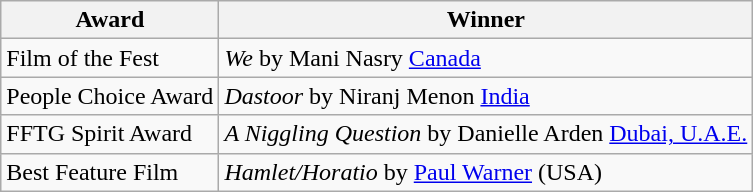<table class="wikitable">
<tr>
<th>Award</th>
<th>Winner</th>
</tr>
<tr>
<td>Film of the Fest</td>
<td><em>We</em> by Mani Nasry <a href='#'>Canada</a></td>
</tr>
<tr>
<td>People Choice Award</td>
<td><em>Dastoor</em> by Niranj Menon <a href='#'>India</a></td>
</tr>
<tr>
<td>FFTG Spirit Award</td>
<td><em>A Niggling Question</em> by Danielle Arden <a href='#'>Dubai, U.A.E.</a></td>
</tr>
<tr>
<td>Best Feature Film</td>
<td><em>Hamlet/Horatio</em> by <a href='#'>Paul Warner</a> (USA)</td>
</tr>
</table>
